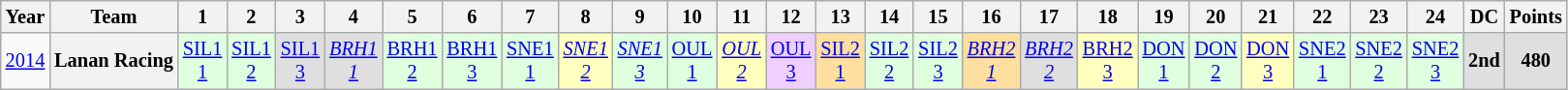<table class="wikitable" style="text-align:center; font-size:85%">
<tr>
<th>Year</th>
<th>Team</th>
<th>1</th>
<th>2</th>
<th>3</th>
<th>4</th>
<th>5</th>
<th>6</th>
<th>7</th>
<th>8</th>
<th>9</th>
<th>10</th>
<th>11</th>
<th>12</th>
<th>13</th>
<th>14</th>
<th>15</th>
<th>16</th>
<th>17</th>
<th>18</th>
<th>19</th>
<th>20</th>
<th>21</th>
<th>22</th>
<th>23</th>
<th>24</th>
<th>DC</th>
<th>Points</th>
</tr>
<tr>
<td><a href='#'>2014</a></td>
<th nowrap>Lanan Racing</th>
<td style="background:#DFFFDF;"><a href='#'>SIL1<br>1</a><br></td>
<td style="background:#DFFFDF;"><a href='#'>SIL1<br>2</a><br></td>
<td style="background:#DFDFDF;"><a href='#'>SIL1<br>3</a><br></td>
<td style="background:#DFDFDF;"><em><a href='#'>BRH1<br>1</a></em><br></td>
<td style="background:#DFFFDF;"><a href='#'>BRH1<br>2</a><br></td>
<td style="background:#DFFFDF;"><a href='#'>BRH1<br>3</a><br></td>
<td style="background:#DFFFDF;"><a href='#'>SNE1<br>1</a><br></td>
<td style="background:#FFFFBF;"><em><a href='#'>SNE1<br>2</a></em><br></td>
<td style="background:#DFFFDF;"><em><a href='#'>SNE1<br>3</a></em><br></td>
<td style="background:#DFFFDF;"><a href='#'>OUL<br>1</a><br></td>
<td style="background:#FFFFBF;"><em><a href='#'>OUL<br>2</a></em><br></td>
<td style="background:#EFCFFF;"><a href='#'>OUL<br>3</a><br></td>
<td style="background:#FFDF9F;"><a href='#'>SIL2<br>1</a><br></td>
<td style="background:#DFFFDF;"><a href='#'>SIL2<br>2</a><br></td>
<td style="background:#DFFFDF;"><a href='#'>SIL2<br>3</a><br></td>
<td style="background:#FFDF9F;"><em><a href='#'>BRH2<br>1</a></em><br></td>
<td style="background:#DFDFDF;"><em><a href='#'>BRH2<br>2</a></em><br></td>
<td style="background:#FFFFBF;"><a href='#'>BRH2<br>3</a><br></td>
<td style="background:#DFFFDF;"><a href='#'>DON<br>1</a><br></td>
<td style="background:#DFFFDF;"><a href='#'>DON<br>2</a><br></td>
<td style="background:#FFFFBF;"><a href='#'>DON<br>3</a><br></td>
<td style="background:#DFFFDF;"><a href='#'>SNE2<br>1</a><br></td>
<td style="background:#DFFFDF;"><a href='#'>SNE2<br>2</a><br></td>
<td style="background:#DFFFDF;"><a href='#'>SNE2<br>3</a><br></td>
<th style="background:#DFDFDF;">2nd</th>
<th style="background:#DFDFDF;">480</th>
</tr>
</table>
